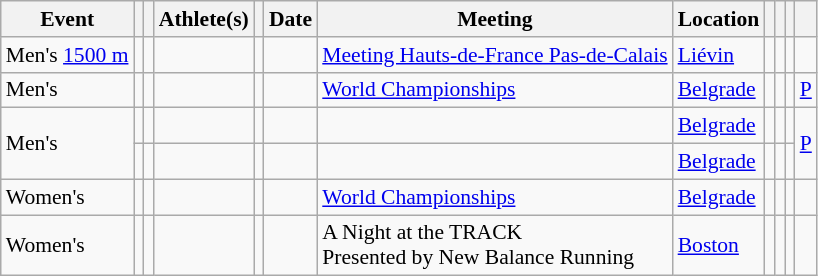<table class="wikitable sortable plainrowheaders" style="font-size:90%;">
<tr>
<th>Event</th>
<th></th>
<th class="unsortable"></th>
<th>Athlete(s)</th>
<th></th>
<th>Date</th>
<th>Meeting</th>
<th>Location</th>
<th></th>
<th class="unsortable"></th>
<th class="unsortable"></th>
<th class="unsortable"></th>
</tr>
<tr>
<td>Men's <a href='#'>1500 m</a></td>
<td data-sort-value="1Secs00210.60"></td>
<td></td>
<td></td>
<td></td>
<td></td>
<td><a href='#'>Meeting Hauts-de-France Pas-de-Calais</a></td>
<td><a href='#'>Liévin</a></td>
<td></td>
<td></td>
<td></td>
<td></td>
</tr>
<tr>
<td>Men's </td>
<td data-sort-value="1Secs00007.29"></td>
<td></td>
<td></td>
<td></td>
<td></td>
<td><a href='#'>World Championships</a></td>
<td><a href='#'>Belgrade</a></td>
<td></td>
<td></td>
<td></td>
<td><a href='#'>P</a></td>
</tr>
<tr>
<td rowspan="2">Men's </td>
<td data-sort-value="2Mtrs000006.19"></td>
<td></td>
<td></td>
<td></td>
<td></td>
<td></td>
<td><a href='#'>Belgrade</a></td>
<td></td>
<td></td>
<td></td>
<td rowspan="2"><a href='#'>P</a></td>
</tr>
<tr>
<td data-sort-value="2Mtrs000006.20"></td>
<td></td>
<td></td>
<td></td>
<td></td>
<td></td>
<td><a href='#'>Belgrade</a></td>
<td></td>
<td></td>
</tr>
<tr>
<td>Women's </td>
<td data-sort-value="2Mtrs000015.74"></td>
<td></td>
<td></td>
<td></td>
<td></td>
<td><a href='#'>World Championships</a></td>
<td><a href='#'>Belgrade</a></td>
<td></td>
<td></td>
<td></td>
</tr>
<tr>
<td>Women's </td>
<td data-sort-value="1Secs00636.50"></td>
<td></td>
<td></td>
<td></td>
<td></td>
<td>A Night at the TRACK<br>Presented by New Balance Running</td>
<td><a href='#'>Boston</a></td>
<td></td>
<td></td>
<td></td>
<td></td>
</tr>
</table>
